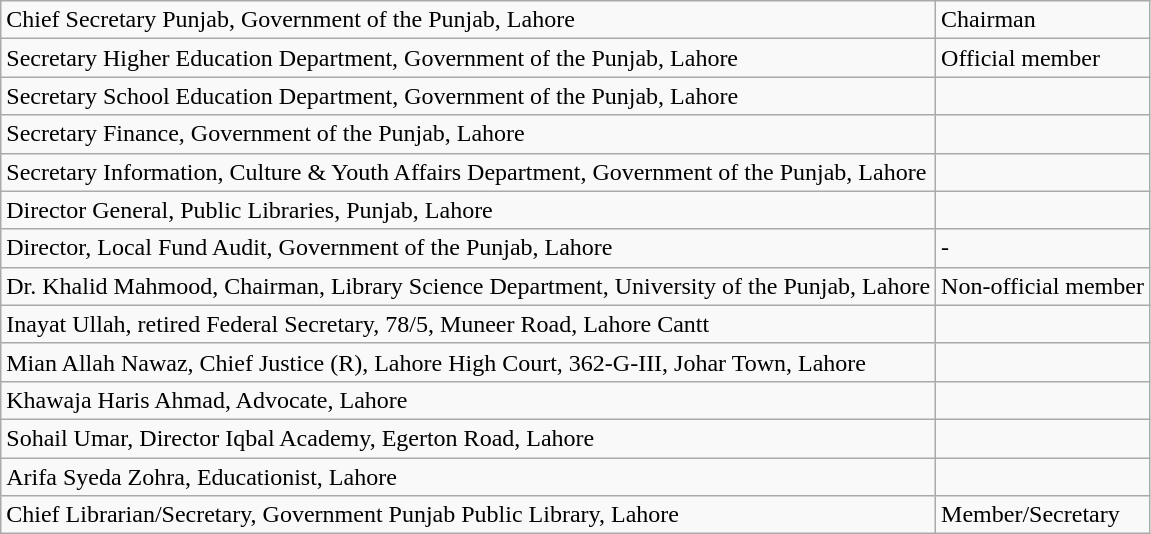<table class="wikitable">
<tr>
<td>Chief Secretary Punjab, Government of the Punjab, Lahore</td>
<td>Chairman</td>
</tr>
<tr>
<td>Secretary Higher Education Department, Government of the Punjab, Lahore</td>
<td>Official member</td>
</tr>
<tr>
<td>Secretary School Education Department, Government of the Punjab, Lahore</td>
<td></td>
</tr>
<tr>
<td>Secretary Finance, Government of the Punjab, Lahore</td>
<td></td>
</tr>
<tr>
<td>Secretary Information, Culture & Youth Affairs Department, Government of the Punjab, Lahore</td>
<td></td>
</tr>
<tr>
<td>Director General, Public Libraries, Punjab, Lahore</td>
<td></td>
</tr>
<tr>
<td>Director, Local Fund Audit, Government of the Punjab, Lahore</td>
<td>-</td>
</tr>
<tr>
<td>Dr. Khalid Mahmood, Chairman, Library Science Department, University of the Punjab, Lahore</td>
<td>Non-official member</td>
</tr>
<tr>
<td>Inayat Ullah, retired Federal Secretary, 78/5, Muneer Road, Lahore Cantt</td>
<td></td>
</tr>
<tr>
<td>Mian Allah Nawaz, Chief Justice (R), Lahore High Court, 362-G-III, Johar Town, Lahore</td>
<td></td>
</tr>
<tr>
<td>Khawaja Haris Ahmad, Advocate, Lahore</td>
<td></td>
</tr>
<tr>
<td>Sohail Umar, Director Iqbal Academy, Egerton Road, Lahore</td>
<td></td>
</tr>
<tr>
<td>Arifa Syeda Zohra, Educationist, Lahore</td>
<td></td>
</tr>
<tr>
<td>Chief Librarian/Secretary, Government Punjab Public Library, Lahore</td>
<td>Member/Secretary</td>
</tr>
</table>
